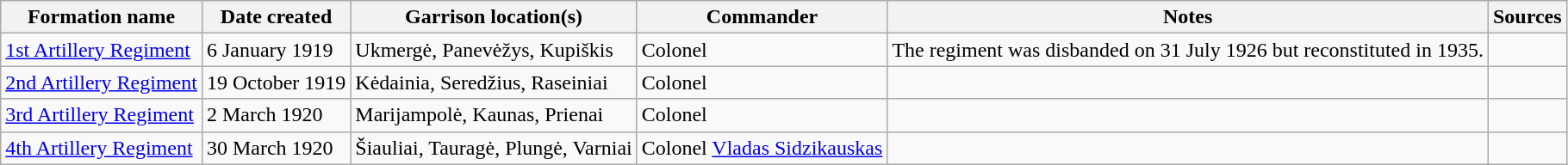<table class="wikitable">
<tr>
<th>Formation name</th>
<th>Date created</th>
<th>Garrison location(s)</th>
<th>Commander</th>
<th>Notes</th>
<th>Sources</th>
</tr>
<tr>
<td><a href='#'>1st Artillery Regiment</a></td>
<td>6 January 1919</td>
<td>Ukmergė, Panevėžys, Kupiškis</td>
<td>Colonel </td>
<td>The regiment was disbanded on 31 July 1926 but reconstituted in 1935.</td>
<td></td>
</tr>
<tr>
<td><a href='#'>2nd Artillery Regiment</a></td>
<td>19 October 1919</td>
<td>Kėdainia, Seredžius, Raseiniai</td>
<td>Colonel </td>
<td></td>
<td></td>
</tr>
<tr>
<td><a href='#'>3rd Artillery Regiment</a></td>
<td>2 March 1920</td>
<td>Marijampolė, Kaunas, Prienai</td>
<td>Colonel </td>
<td></td>
<td></td>
</tr>
<tr>
<td><a href='#'>4th Artillery Regiment</a></td>
<td>30 March 1920</td>
<td>Šiauliai, Tauragė, Plungė, Varniai</td>
<td>Colonel <a href='#'>Vladas Sidzikauskas</a></td>
<td></td>
<td></td>
</tr>
</table>
